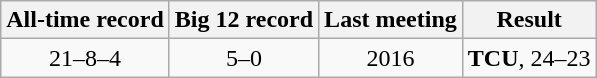<table class="wikitable">
<tr style="text-align:center;">
<th>All-time record</th>
<th>Big 12 record</th>
<th>Last meeting</th>
<th>Result</th>
</tr>
<tr style="text-align:center;">
<td>21–8–4</td>
<td>5–0</td>
<td>2016</td>
<td><strong>TCU</strong>, 24–23</td>
</tr>
</table>
